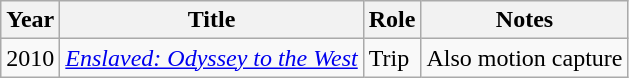<table class="wikitable sortable">
<tr>
<th>Year</th>
<th>Title</th>
<th>Role</th>
<th>Notes</th>
</tr>
<tr>
<td>2010</td>
<td><em><a href='#'>Enslaved: Odyssey to the West</a></em></td>
<td>Trip</td>
<td>Also motion capture</td>
</tr>
</table>
